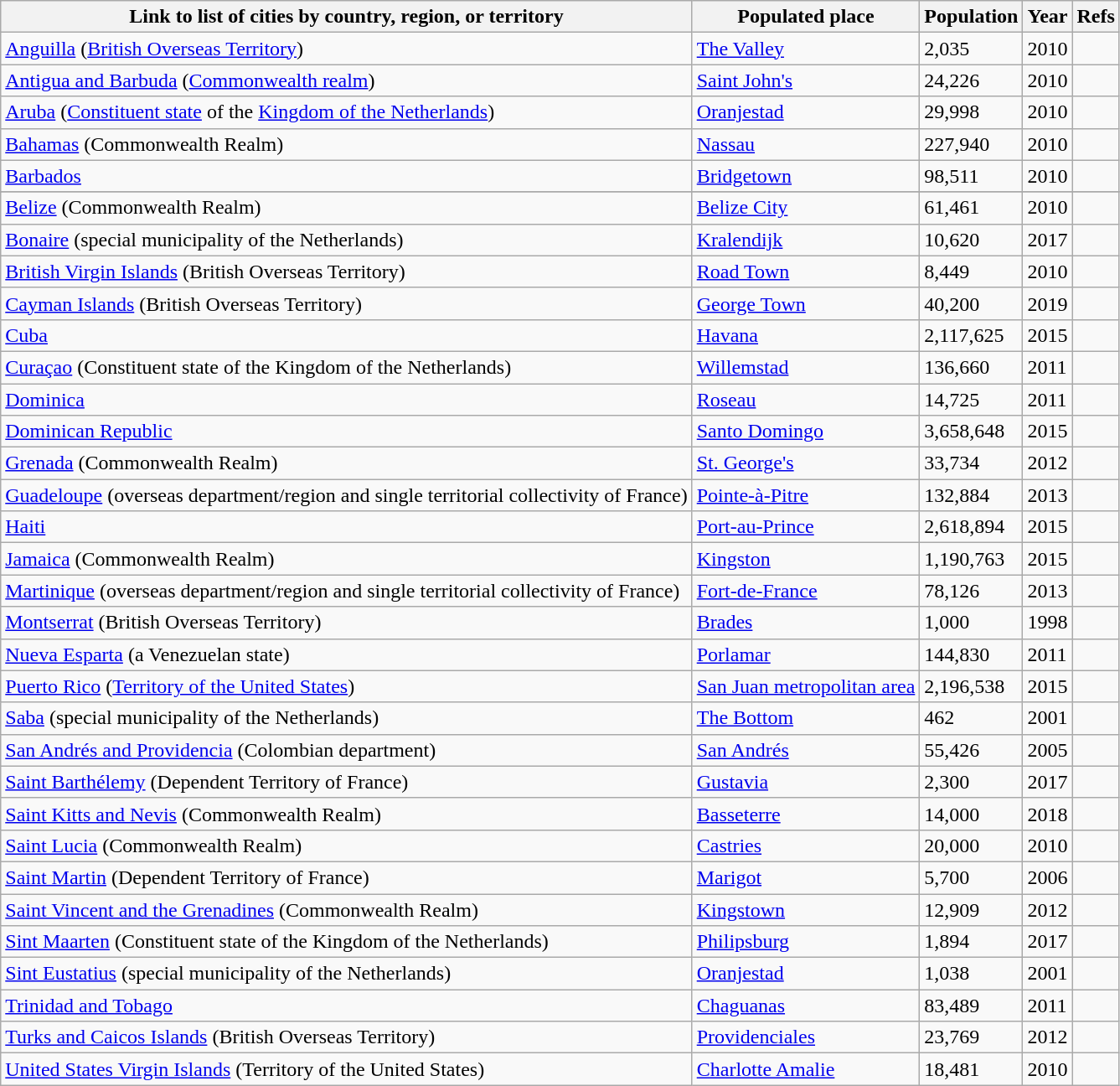<table class="wikitable sortable">
<tr>
<th>Link to list of cities by country, region, or territory</th>
<th>Populated place</th>
<th>Population</th>
<th>Year</th>
<th>Refs</th>
</tr>
<tr>
<td><a href='#'>Anguilla</a> (<a href='#'>British Overseas Territory</a>)</td>
<td><a href='#'>The Valley</a></td>
<td>2,035</td>
<td>2010</td>
<td></td>
</tr>
<tr>
<td><a href='#'>Antigua and Barbuda</a> (<a href='#'>Commonwealth realm</a>)</td>
<td><a href='#'>Saint John's</a></td>
<td>24,226</td>
<td>2010</td>
<td></td>
</tr>
<tr>
<td><a href='#'>Aruba</a> (<a href='#'>Constituent state</a> of the <a href='#'>Kingdom of the Netherlands</a>)</td>
<td><a href='#'>Oranjestad</a></td>
<td>29,998</td>
<td>2010</td>
<td></td>
</tr>
<tr>
<td><a href='#'>Bahamas</a> (Commonwealth Realm)</td>
<td><a href='#'>Nassau</a></td>
<td>227,940</td>
<td>2010</td>
<td></td>
</tr>
<tr>
<td><a href='#'>Barbados</a></td>
<td><a href='#'>Bridgetown</a></td>
<td>98,511</td>
<td>2010</td>
<td></td>
</tr>
<tr>
</tr>
<tr>
<td><a href='#'>Belize</a> (Commonwealth Realm)</td>
<td><a href='#'>Belize City</a></td>
<td>61,461</td>
<td>2010</td>
<td></td>
</tr>
<tr>
<td><a href='#'>Bonaire</a> (special municipality of the Netherlands)</td>
<td><a href='#'>Kralendijk</a></td>
<td>10,620</td>
<td>2017</td>
<td></td>
</tr>
<tr>
<td><a href='#'>British Virgin Islands</a> (British Overseas Territory)</td>
<td><a href='#'>Road Town</a></td>
<td>8,449</td>
<td>2010</td>
<td></td>
</tr>
<tr>
<td><a href='#'>Cayman Islands</a> (British Overseas Territory)</td>
<td><a href='#'>George Town</a></td>
<td>40,200</td>
<td>2019</td>
<td></td>
</tr>
<tr>
<td><a href='#'>Cuba</a></td>
<td><a href='#'>Havana</a></td>
<td>2,117,625</td>
<td>2015</td>
<td></td>
</tr>
<tr>
<td><a href='#'>Curaçao</a> (Constituent state of the Kingdom of the Netherlands)</td>
<td><a href='#'>Willemstad</a></td>
<td>136,660</td>
<td>2011</td>
<td></td>
</tr>
<tr>
<td><a href='#'>Dominica</a></td>
<td><a href='#'>Roseau</a></td>
<td>14,725</td>
<td>2011</td>
<td></td>
</tr>
<tr>
<td><a href='#'>Dominican Republic</a></td>
<td><a href='#'>Santo Domingo</a></td>
<td>3,658,648</td>
<td>2015</td>
<td></td>
</tr>
<tr>
<td><a href='#'>Grenada</a> (Commonwealth Realm)</td>
<td><a href='#'>St. George's</a></td>
<td>33,734</td>
<td>2012</td>
<td></td>
</tr>
<tr>
<td><a href='#'>Guadeloupe</a> (overseas department/region and single territorial collectivity of France)</td>
<td><a href='#'>Pointe-à-Pitre</a></td>
<td>132,884</td>
<td>2013</td>
<td></td>
</tr>
<tr>
<td><a href='#'>Haiti</a></td>
<td><a href='#'>Port-au-Prince</a></td>
<td>2,618,894</td>
<td>2015</td>
<td></td>
</tr>
<tr>
<td><a href='#'>Jamaica</a> (Commonwealth Realm)</td>
<td><a href='#'>Kingston</a></td>
<td>1,190,763</td>
<td>2015</td>
<td></td>
</tr>
<tr>
<td><a href='#'>Martinique</a> (overseas department/region and single territorial collectivity of France)</td>
<td><a href='#'>Fort-de-France</a></td>
<td>78,126</td>
<td>2013</td>
<td></td>
</tr>
<tr>
<td><a href='#'>Montserrat</a> (British Overseas Territory)</td>
<td><a href='#'>Brades</a></td>
<td>1,000</td>
<td>1998</td>
<td></td>
</tr>
<tr>
<td><a href='#'>Nueva Esparta</a> (a Venezuelan state)</td>
<td><a href='#'>Porlamar</a></td>
<td>144,830</td>
<td>2011</td>
<td></td>
</tr>
<tr>
<td><a href='#'>Puerto Rico</a> (<a href='#'>Territory of the United States</a>)</td>
<td><a href='#'>San Juan metropolitan area</a></td>
<td>2,196,538</td>
<td>2015</td>
<td></td>
</tr>
<tr>
<td><a href='#'>Saba</a> (special municipality of the Netherlands)</td>
<td><a href='#'>The Bottom</a></td>
<td>462</td>
<td>2001</td>
<td></td>
</tr>
<tr>
<td><a href='#'>San Andrés and Providencia</a> (Colombian department)</td>
<td><a href='#'>San Andrés</a></td>
<td>55,426</td>
<td>2005</td>
<td></td>
</tr>
<tr>
<td><a href='#'>Saint Barthélemy</a> (Dependent Territory of France)</td>
<td><a href='#'>Gustavia</a></td>
<td>2,300</td>
<td>2017</td>
<td></td>
</tr>
<tr>
<td><a href='#'>Saint Kitts and Nevis</a> (Commonwealth Realm)</td>
<td><a href='#'>Basseterre</a></td>
<td>14,000</td>
<td>2018</td>
<td></td>
</tr>
<tr>
<td><a href='#'>Saint Lucia</a> (Commonwealth Realm)</td>
<td><a href='#'>Castries</a></td>
<td>20,000</td>
<td>2010</td>
<td></td>
</tr>
<tr>
<td><a href='#'>Saint Martin</a> (Dependent Territory of France)</td>
<td><a href='#'>Marigot</a></td>
<td>5,700</td>
<td>2006</td>
<td></td>
</tr>
<tr>
<td><a href='#'>Saint Vincent and the Grenadines</a> (Commonwealth Realm)</td>
<td><a href='#'>Kingstown</a></td>
<td>12,909</td>
<td>2012</td>
<td></td>
</tr>
<tr>
<td><a href='#'>Sint Maarten</a> (Constituent state of the Kingdom of the Netherlands)</td>
<td><a href='#'>Philipsburg</a></td>
<td>1,894</td>
<td>2017</td>
<td></td>
</tr>
<tr>
<td><a href='#'>Sint Eustatius</a> (special municipality of the Netherlands)</td>
<td><a href='#'>Oranjestad</a></td>
<td>1,038</td>
<td>2001</td>
<td></td>
</tr>
<tr>
<td><a href='#'>Trinidad and Tobago</a></td>
<td><a href='#'>Chaguanas</a></td>
<td>83,489</td>
<td>2011</td>
<td></td>
</tr>
<tr>
<td><a href='#'>Turks and Caicos Islands</a> (British Overseas Territory)</td>
<td><a href='#'>Providenciales</a></td>
<td>23,769</td>
<td>2012</td>
<td></td>
</tr>
<tr>
<td><a href='#'>United States Virgin Islands</a> (Territory of the United States)</td>
<td><a href='#'>Charlotte Amalie</a></td>
<td>18,481</td>
<td>2010</td>
<td></td>
</tr>
</table>
